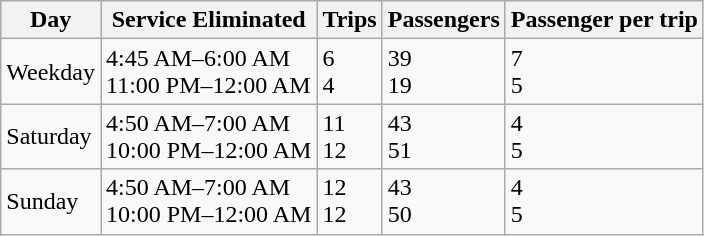<table class="wikitable">
<tr>
<th>Day</th>
<th>Service Eliminated</th>
<th>Trips</th>
<th>Passengers</th>
<th>Passenger per trip</th>
</tr>
<tr>
<td>Weekday</td>
<td>4:45 AM–6:00 AM<br>11:00 PM–12:00 AM</td>
<td>6<br>4</td>
<td>39<br>19</td>
<td>7<br>5</td>
</tr>
<tr>
<td>Saturday</td>
<td>4:50 AM–7:00 AM<br>10:00 PM–12:00 AM</td>
<td>11<br>12</td>
<td>43<br>51</td>
<td>4<br>5</td>
</tr>
<tr>
<td>Sunday</td>
<td>4:50 AM–7:00 AM<br>10:00 PM–12:00 AM</td>
<td>12<br>12</td>
<td>43<br>50</td>
<td>4<br>5</td>
</tr>
</table>
